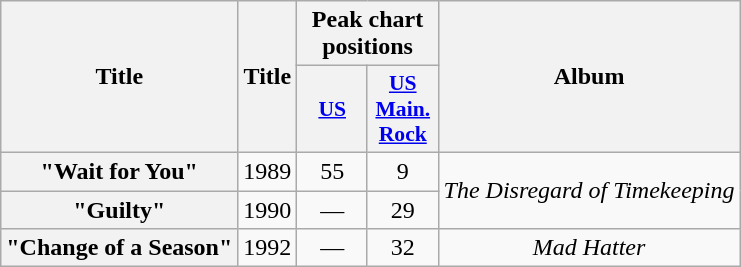<table class="wikitable plainrowheaders" style="text-align:center;">
<tr>
<th scope="col" rowspan="2">Title</th>
<th scope="col" rowspan="2">Title</th>
<th scope="col" colspan="2">Peak chart positions</th>
<th scope="col" rowspan="2">Album</th>
</tr>
<tr>
<th scope="col" style="width:2.8em;font-size:90%;"><a href='#'>US</a></th>
<th scope="col" style="width:2.8em;font-size:90%;"><a href='#'>US Main. Rock</a></th>
</tr>
<tr>
<th scope="row">"Wait for You"</th>
<td>1989</td>
<td style="text-align:center;">55</td>
<td style="text-align:center;">9</td>
<td rowspan="2"><em>The Disregard of Timekeeping</em></td>
</tr>
<tr>
<th scope="row">"Guilty"</th>
<td>1990</td>
<td style="text-align:center;">—</td>
<td style="text-align:center;">29</td>
</tr>
<tr>
<th scope="row">"Change of a Season"</th>
<td>1992</td>
<td style="text-align:center;">—</td>
<td style="text-align:center;">32</td>
<td><em>Mad Hatter</em></td>
</tr>
</table>
